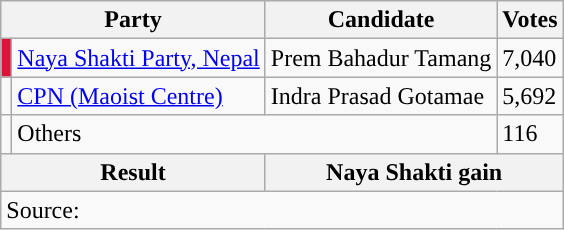<table class="wikitable">
<tr>
<th colspan="2">Party</th>
<th>Candidate</th>
<th>Votes</th>
</tr>
<tr>
<td style="background-color:crimson"></td>
<td><a href='#'>Naya Shakti Party, Nepal</a></td>
<td>Prem Bahadur Tamang</td>
<td>7,040</td>
</tr>
<tr>
<td style="background-color:"></td>
<td><a href='#'>CPN (Maoist Centre)</a></td>
<td>Indra Prasad Gotamae</td>
<td>5,692</td>
</tr>
<tr>
<td></td>
<td colspan="2">Others</td>
<td>116</td>
</tr>
<tr>
<th colspan="2">Result</th>
<th colspan="2">Naya Shakti gain</th>
</tr>
<tr>
<td colspan="4">Source: </td>
</tr>
</table>
